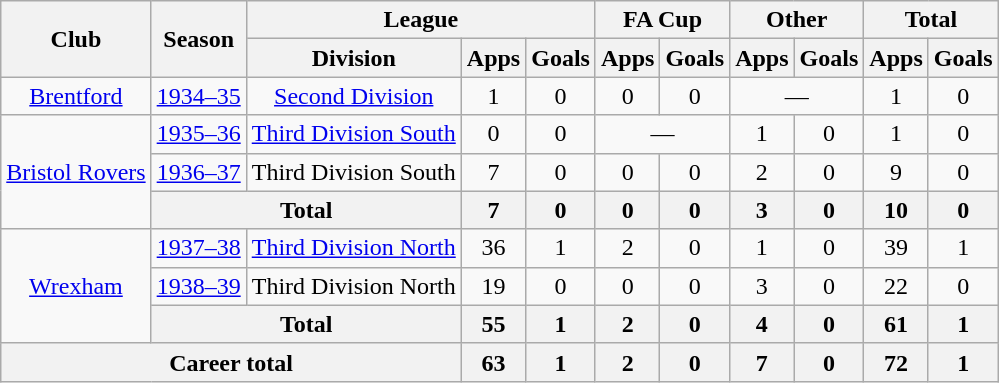<table class="wikitable" style="text-align: center;">
<tr>
<th rowspan="2">Club</th>
<th rowspan="2">Season</th>
<th colspan="3">League</th>
<th colspan="2">FA Cup</th>
<th colspan="2">Other</th>
<th colspan="2">Total</th>
</tr>
<tr>
<th>Division</th>
<th>Apps</th>
<th>Goals</th>
<th>Apps</th>
<th>Goals</th>
<th>Apps</th>
<th>Goals</th>
<th>Apps</th>
<th>Goals</th>
</tr>
<tr>
<td><a href='#'>Brentford</a></td>
<td><a href='#'>1934–35</a></td>
<td><a href='#'>Second Division</a></td>
<td>1</td>
<td>0</td>
<td>0</td>
<td>0</td>
<td colspan="2">―</td>
<td>1</td>
<td>0</td>
</tr>
<tr>
<td rowspan="3"><a href='#'>Bristol Rovers</a></td>
<td><a href='#'>1935–36</a></td>
<td><a href='#'>Third Division South</a></td>
<td>0</td>
<td>0</td>
<td colspan="2">―</td>
<td>1</td>
<td>0</td>
<td>1</td>
<td>0</td>
</tr>
<tr>
<td><a href='#'>1936–37</a></td>
<td>Third Division South</td>
<td>7</td>
<td>0</td>
<td>0</td>
<td>0</td>
<td>2</td>
<td>0</td>
<td>9</td>
<td>0</td>
</tr>
<tr>
<th colspan="2">Total</th>
<th>7</th>
<th>0</th>
<th>0</th>
<th>0</th>
<th>3</th>
<th>0</th>
<th>10</th>
<th>0</th>
</tr>
<tr>
<td rowspan="3"><a href='#'>Wrexham</a></td>
<td><a href='#'>1937–38</a></td>
<td><a href='#'>Third Division North</a></td>
<td>36</td>
<td>1</td>
<td>2</td>
<td>0</td>
<td>1</td>
<td>0</td>
<td>39</td>
<td>1</td>
</tr>
<tr>
<td><a href='#'>1938–39</a></td>
<td>Third Division North</td>
<td>19</td>
<td>0</td>
<td>0</td>
<td>0</td>
<td>3</td>
<td>0</td>
<td>22</td>
<td>0</td>
</tr>
<tr>
<th colspan="2">Total</th>
<th>55</th>
<th>1</th>
<th>2</th>
<th>0</th>
<th>4</th>
<th>0</th>
<th>61</th>
<th>1</th>
</tr>
<tr>
<th colspan="3">Career total</th>
<th>63</th>
<th>1</th>
<th>2</th>
<th>0</th>
<th>7</th>
<th>0</th>
<th>72</th>
<th>1</th>
</tr>
</table>
